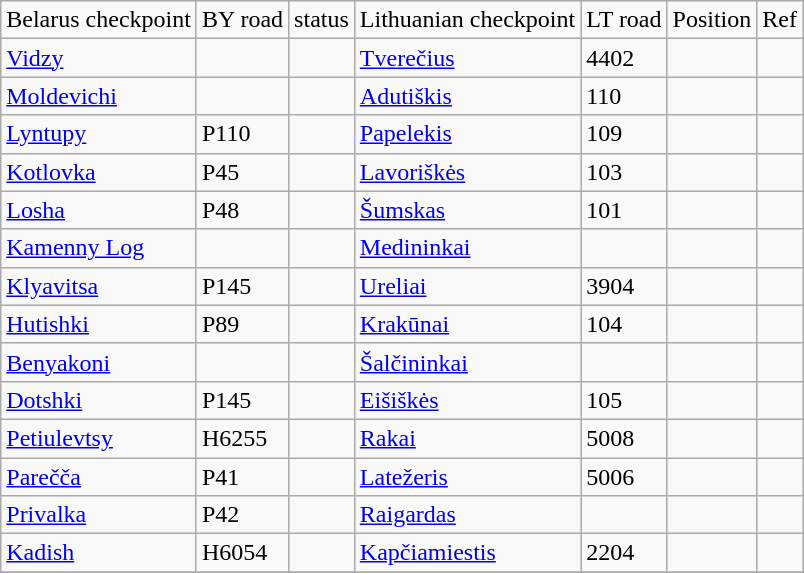<table class="wikitable">
<tr>
<td>Belarus checkpoint</td>
<td>BY road</td>
<td>status</td>
<td>Lithuanian checkpoint</td>
<td>LT road</td>
<td>Position</td>
<td>Ref</td>
</tr>
<tr>
<td><a href='#'>Vidzy</a></td>
<td></td>
<td></td>
<td><a href='#'>Tverečius</a></td>
<td>4402</td>
<td></td>
<td></td>
</tr>
<tr>
<td><a href='#'>Moldevichi</a></td>
<td></td>
<td></td>
<td><a href='#'>Adutiškis</a></td>
<td>110</td>
<td></td>
<td></td>
</tr>
<tr>
<td><a href='#'>Lyntupy</a></td>
<td>P110</td>
<td></td>
<td><a href='#'>Papelekis</a></td>
<td>109</td>
<td></td>
<td></td>
</tr>
<tr>
<td><a href='#'>Kotlovka</a></td>
<td>P45</td>
<td></td>
<td><a href='#'>Lavoriškės</a></td>
<td>103</td>
<td></td>
<td></td>
</tr>
<tr>
<td><a href='#'>Losha</a></td>
<td>P48</td>
<td></td>
<td><a href='#'>Šumskas</a></td>
<td>101</td>
<td></td>
<td></td>
</tr>
<tr>
<td><a href='#'>Kamenny Log</a></td>
<td></td>
<td></td>
<td><a href='#'>Medininkai</a></td>
<td></td>
<td></td>
<td></td>
</tr>
<tr>
<td><a href='#'>Klyavitsa</a></td>
<td>P145</td>
<td></td>
<td><a href='#'>Ureliai</a></td>
<td>3904</td>
<td></td>
<td></td>
</tr>
<tr>
<td><a href='#'>Hutishki</a></td>
<td>P89</td>
<td></td>
<td><a href='#'>Krakūnai</a></td>
<td>104</td>
<td></td>
<td></td>
</tr>
<tr>
<td><a href='#'>Benyakoni</a></td>
<td></td>
<td></td>
<td><a href='#'>Šalčininkai</a></td>
<td></td>
<td></td>
<td></td>
</tr>
<tr>
<td><a href='#'>Dotshki</a></td>
<td>P145</td>
<td></td>
<td><a href='#'>Eišiškės</a></td>
<td>105</td>
<td></td>
<td></td>
</tr>
<tr>
<td><a href='#'>Petiulevtsy</a></td>
<td>H6255</td>
<td></td>
<td><a href='#'>Rakai</a></td>
<td>5008</td>
<td></td>
<td></td>
</tr>
<tr>
<td><a href='#'>Parečča</a></td>
<td>P41</td>
<td></td>
<td><a href='#'>Latežeris</a></td>
<td>5006</td>
<td></td>
<td></td>
</tr>
<tr>
<td><a href='#'>Privalka</a></td>
<td>P42</td>
<td></td>
<td><a href='#'>Raigardas</a></td>
<td></td>
<td></td>
<td></td>
</tr>
<tr>
<td><a href='#'>Kadish</a></td>
<td>H6054</td>
<td></td>
<td><a href='#'>Kapčiamiestis</a></td>
<td>2204</td>
<td></td>
<td></td>
</tr>
<tr>
</tr>
</table>
